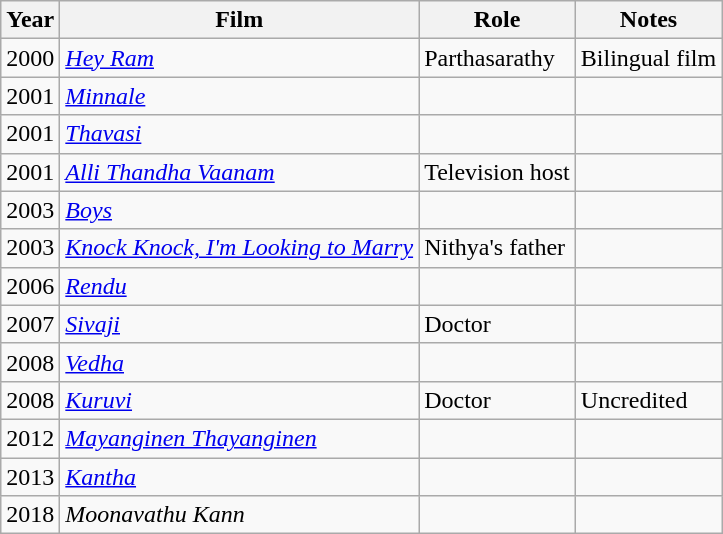<table class="wikitable sortable">
<tr>
<th>Year</th>
<th>Film</th>
<th>Role</th>
<th class=unsortable>Notes</th>
</tr>
<tr>
<td>2000</td>
<td><em><a href='#'>Hey Ram</a></em></td>
<td>Parthasarathy</td>
<td>Bilingual film</td>
</tr>
<tr>
<td>2001</td>
<td><em><a href='#'>Minnale</a></em></td>
<td></td>
<td></td>
</tr>
<tr>
<td>2001</td>
<td><em><a href='#'>Thavasi</a></em></td>
<td></td>
<td></td>
</tr>
<tr>
<td>2001</td>
<td><em><a href='#'>Alli Thandha Vaanam</a></em></td>
<td>Television host</td>
<td></td>
</tr>
<tr>
<td>2003</td>
<td><em><a href='#'>Boys</a></em></td>
<td></td>
<td></td>
</tr>
<tr>
<td>2003</td>
<td><em><a href='#'>Knock Knock, I'm Looking to Marry</a></em></td>
<td>Nithya's father</td>
<td></td>
</tr>
<tr>
<td>2006</td>
<td><em><a href='#'>Rendu</a></em></td>
<td></td>
<td></td>
</tr>
<tr>
<td>2007</td>
<td><em><a href='#'>Sivaji</a></em></td>
<td>Doctor</td>
<td></td>
</tr>
<tr>
<td>2008</td>
<td><em><a href='#'>Vedha</a></em></td>
<td></td>
<td></td>
</tr>
<tr>
<td>2008</td>
<td><em><a href='#'>Kuruvi</a></em></td>
<td>Doctor</td>
<td>Uncredited</td>
</tr>
<tr>
<td>2012</td>
<td><em><a href='#'>Mayanginen Thayanginen</a></em></td>
<td></td>
<td></td>
</tr>
<tr>
<td>2013</td>
<td><em><a href='#'>Kantha</a></em></td>
<td></td>
<td></td>
</tr>
<tr>
<td>2018</td>
<td><em>Moonavathu Kann</em></td>
<td></td>
<td></td>
</tr>
</table>
